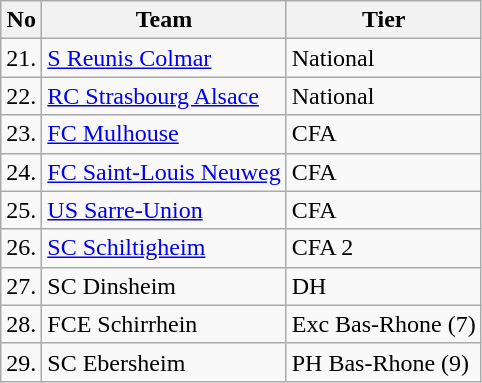<table class="wikitable" style="text-align: left">
<tr>
<th>No</th>
<th>Team</th>
<th>Tier</th>
</tr>
<tr>
<td>21.</td>
<td><a href='#'>S Reunis Colmar</a></td>
<td>National</td>
</tr>
<tr>
<td>22.</td>
<td><a href='#'>RC Strasbourg Alsace</a></td>
<td>National</td>
</tr>
<tr>
<td>23.</td>
<td><a href='#'>FC Mulhouse</a></td>
<td>CFA</td>
</tr>
<tr>
<td>24.</td>
<td><a href='#'>FC Saint-Louis Neuweg</a></td>
<td>CFA</td>
</tr>
<tr>
<td>25.</td>
<td><a href='#'>US Sarre-Union</a></td>
<td>CFA</td>
</tr>
<tr>
<td>26.</td>
<td><a href='#'>SC Schiltigheim</a></td>
<td>CFA 2</td>
</tr>
<tr>
<td>27.</td>
<td>SC Dinsheim</td>
<td>DH</td>
</tr>
<tr>
<td>28.</td>
<td>FCE Schirrhein</td>
<td>Exc Bas-Rhone (7)</td>
</tr>
<tr>
<td>29.</td>
<td>SC Ebersheim</td>
<td>PH Bas-Rhone (9)</td>
</tr>
</table>
